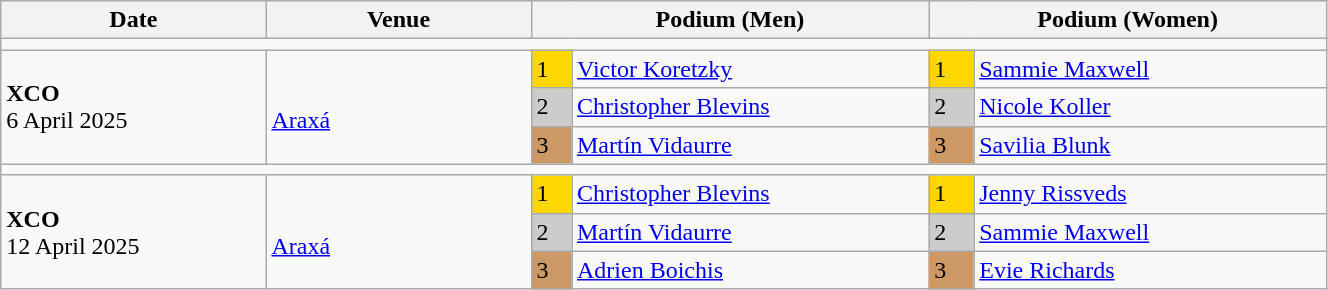<table class="wikitable" width=70%>
<tr>
<th>Date</th>
<th width=20%>Venue</th>
<th colspan=2 width=30%>Podium (Men)</th>
<th colspan=2 width=30%>Podium (Women)</th>
</tr>
<tr>
<td colspan=6></td>
</tr>
<tr>
<td rowspan=3><strong>XCO</strong> <br> 6 April 2025</td>
<td rowspan=3><br><a href='#'>Araxá</a></td>
<td bgcolor=FFD700>1</td>
<td> <a href='#'>Victor Koretzky</a></td>
<td bgcolor=FFD700>1</td>
<td> <a href='#'>Sammie Maxwell</a></td>
</tr>
<tr>
<td bgcolor=CCCCCC>2</td>
<td> <a href='#'>Christopher Blevins</a></td>
<td bgcolor=CCCCCC>2</td>
<td> <a href='#'>Nicole Koller</a></td>
</tr>
<tr>
<td bgcolor=CC9966>3</td>
<td> <a href='#'>Martín Vidaurre</a></td>
<td bgcolor=CC9966>3</td>
<td> <a href='#'>Savilia Blunk</a></td>
</tr>
<tr>
<td colspan=6></td>
</tr>
<tr>
<td rowspan=3><strong>XCO</strong> <br> 12 April 2025</td>
<td rowspan=3><br><a href='#'>Araxá</a></td>
<td bgcolor=FFD700>1</td>
<td> <a href='#'>Christopher Blevins</a></td>
<td bgcolor=FFD700>1</td>
<td> <a href='#'>Jenny Rissveds</a></td>
</tr>
<tr>
<td bgcolor=CCCCCC>2</td>
<td> <a href='#'>Martín Vidaurre</a></td>
<td bgcolor=CCCCCC>2</td>
<td> <a href='#'>Sammie Maxwell</a></td>
</tr>
<tr>
<td bgcolor=CC9966>3</td>
<td> <a href='#'>Adrien Boichis</a></td>
<td bgcolor=CC9966>3</td>
<td> <a href='#'>Evie Richards</a></td>
</tr>
</table>
